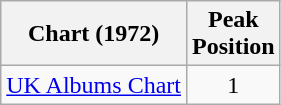<table class="wikitable">
<tr>
<th align="center">Chart (1972)</th>
<th align="left">Peak<br>Position</th>
</tr>
<tr>
<td align="left"><a href='#'>UK Albums Chart</a></td>
<td align="center">1</td>
</tr>
</table>
